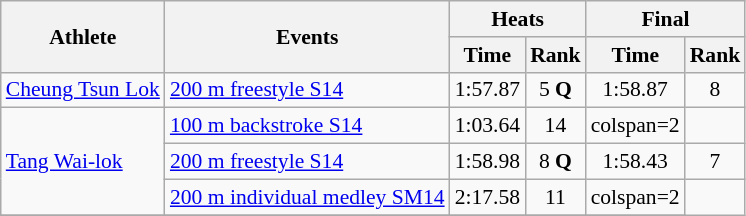<table class=wikitable style="font-size:90%">
<tr>
<th rowspan="2">Athlete</th>
<th rowspan="2">Events</th>
<th colspan="2">Heats</th>
<th colspan="2">Final</th>
</tr>
<tr>
<th>Time</th>
<th>Rank</th>
<th>Time</th>
<th>Rank</th>
</tr>
<tr style="text-align:center">
<td style="text-align:left"><a href='#'>Cheung Tsun Lok</a></td>
<td style="text-align:left"><a href='#'>200 m freestyle S14</a></td>
<td>1:57.87</td>
<td>5 <strong>Q</strong></td>
<td>1:58.87</td>
<td>8</td>
</tr>
<tr style="text-align:center">
<td style="text-align:left" rowspan=3><a href='#'>Tang Wai-lok</a></td>
<td style="text-align:left"><a href='#'>100 m backstroke S14</a></td>
<td>1:03.64</td>
<td>14</td>
<td>colspan=2 </td>
</tr>
<tr style="text-align:center">
<td style="text-align:left"><a href='#'>200 m freestyle S14</a></td>
<td>1:58.98</td>
<td>8 <strong>Q</strong></td>
<td>1:58.43</td>
<td>7</td>
</tr>
<tr style="text-align:center">
<td style="text-align:left"><a href='#'>200 m individual medley SM14</a></td>
<td>2:17.58</td>
<td>11</td>
<td>colspan=2 </td>
</tr>
<tr style="text-align:center">
</tr>
</table>
